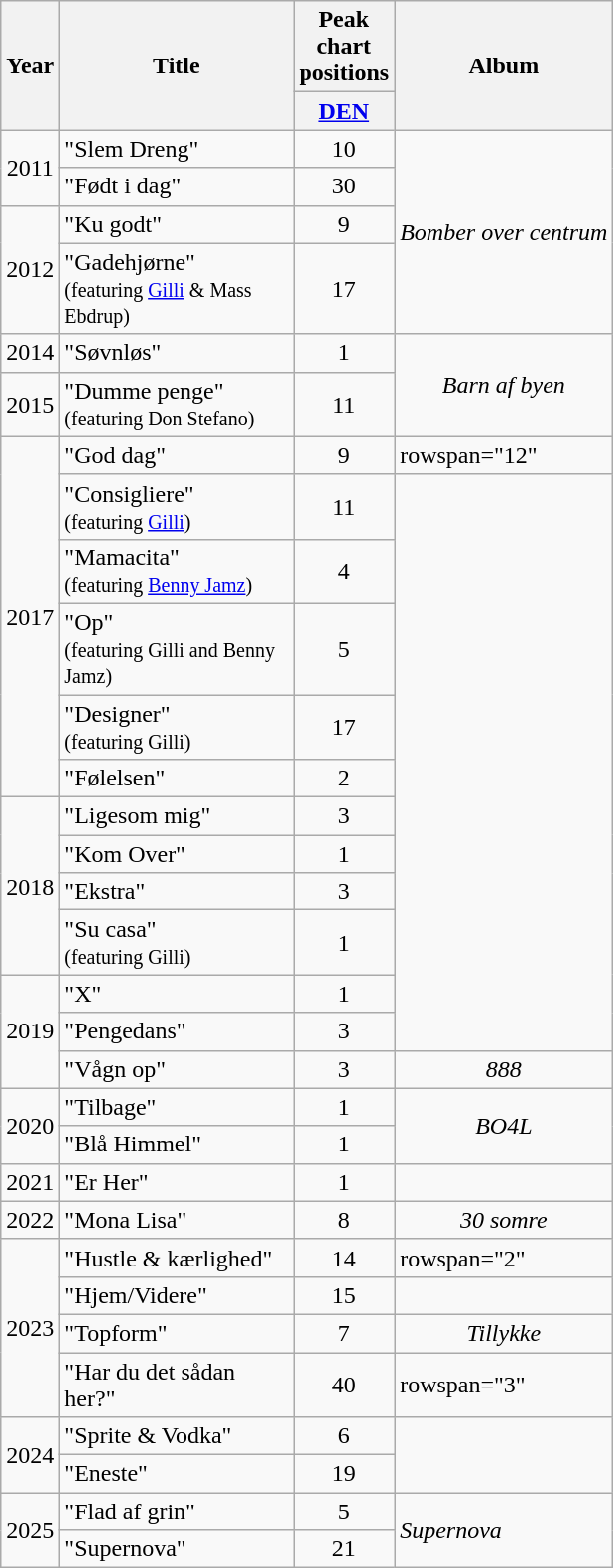<table class="wikitable">
<tr>
<th rowspan="2" align="center">Year</th>
<th rowspan="2" width="150" align="center">Title</th>
<th colspan="1" align="center">Peak chart positions</th>
<th rowspan="2" align="center">Album</th>
</tr>
<tr>
<th style="width:3em;font-size:100%"><a href='#'>DEN</a><br></th>
</tr>
<tr>
<td rowspan="2" align="center">2011</td>
<td>"Slem Dreng"</td>
<td align="center">10</td>
<td rowspan=4 align="center"><em>Bomber over centrum</em></td>
</tr>
<tr>
<td>"Født i dag"</td>
<td align="center">30</td>
</tr>
<tr>
<td rowspan="2" align="center">2012</td>
<td>"Ku godt"</td>
<td align="center">9</td>
</tr>
<tr>
<td>"Gadehjørne"<br><small>(featuring <a href='#'>Gilli</a> & Mass Ebdrup)</small></td>
<td align="center">17</td>
</tr>
<tr>
<td align="center">2014</td>
<td>"Søvnløs"</td>
<td align="center">1</td>
<td align="center" rowspan=2><em>Barn af byen</em></td>
</tr>
<tr>
<td align="center">2015</td>
<td>"Dumme penge" <br><small>(featuring Don Stefano)</small></td>
<td align="center">11</td>
</tr>
<tr>
<td rowspan="6" align="center">2017</td>
<td>"God dag"</td>
<td align="center">9</td>
<td>rowspan="12" </td>
</tr>
<tr>
<td>"Consigliere" <br><small>(featuring <a href='#'>Gilli</a>)</small></td>
<td align="center">11</td>
</tr>
<tr>
<td>"Mamacita" <br><small>(featuring <a href='#'>Benny Jamz</a>)</small></td>
<td align="center">4</td>
</tr>
<tr>
<td>"Op" <br><small>(featuring Gilli and Benny Jamz)</small></td>
<td align="center">5</td>
</tr>
<tr>
<td>"Designer" <br><small>(featuring Gilli)</small></td>
<td align="center">17</td>
</tr>
<tr>
<td>"Følelsen"</td>
<td align="center">2</td>
</tr>
<tr>
<td align="center" rowspan="4">2018</td>
<td>"Ligesom mig"</td>
<td align="center">3</td>
</tr>
<tr>
<td>"Kom Over"</td>
<td align="center">1</td>
</tr>
<tr>
<td>"Ekstra"</td>
<td align="center">3</td>
</tr>
<tr>
<td>"Su casa" <br><small>(featuring Gilli)</small></td>
<td align="center">1</td>
</tr>
<tr>
<td align="center" rowspan="3">2019</td>
<td>"X"</td>
<td align="center">1</td>
</tr>
<tr>
<td>"Pengedans"</td>
<td align="center">3</td>
</tr>
<tr>
<td>"Vågn op"<br></td>
<td align="center">3</td>
<td align="center"><em>888</em></td>
</tr>
<tr>
<td align="center" rowspan="2">2020</td>
<td>"Tilbage"<br></td>
<td align="center">1</td>
<td rowspan="2" align="center"><em>BO4L</em></td>
</tr>
<tr>
<td>"Blå Himmel"<br></td>
<td align="center">1</td>
</tr>
<tr>
<td align="center">2021</td>
<td>"Er Her"<br></td>
<td align="center">1</td>
<td></td>
</tr>
<tr>
<td align="center">2022</td>
<td>"Mona Lisa"<br></td>
<td align="center">8</td>
<td align="center"><em>30 somre</em></td>
</tr>
<tr>
<td align="center" rowspan="4">2023</td>
<td>"Hustle & kærlighed"<br></td>
<td align="center">14<br></td>
<td>rowspan="2" </td>
</tr>
<tr>
<td>"Hjem/Videre"</td>
<td align="center">15<br></td>
</tr>
<tr>
<td>"Topform"</td>
<td align="center">7<br></td>
<td align="center"><em>Tillykke</em></td>
</tr>
<tr>
<td>"Har du det sådan her?"<br></td>
<td align="center">40<br></td>
<td>rowspan="3" </td>
</tr>
<tr>
<td align="center" rowspan="2">2024</td>
<td>"Sprite & Vodka"<br></td>
<td align="center">6<br></td>
</tr>
<tr>
<td>"Eneste"<br></td>
<td align="center">19<br></td>
</tr>
<tr>
<td align="center" rowspan="2">2025</td>
<td>"Flad af grin"<br></td>
<td align="center">5<br></td>
<td rowspan="2"><em>Supernova</em></td>
</tr>
<tr>
<td>"Supernova"<br></td>
<td align="center">21<br></td>
</tr>
</table>
